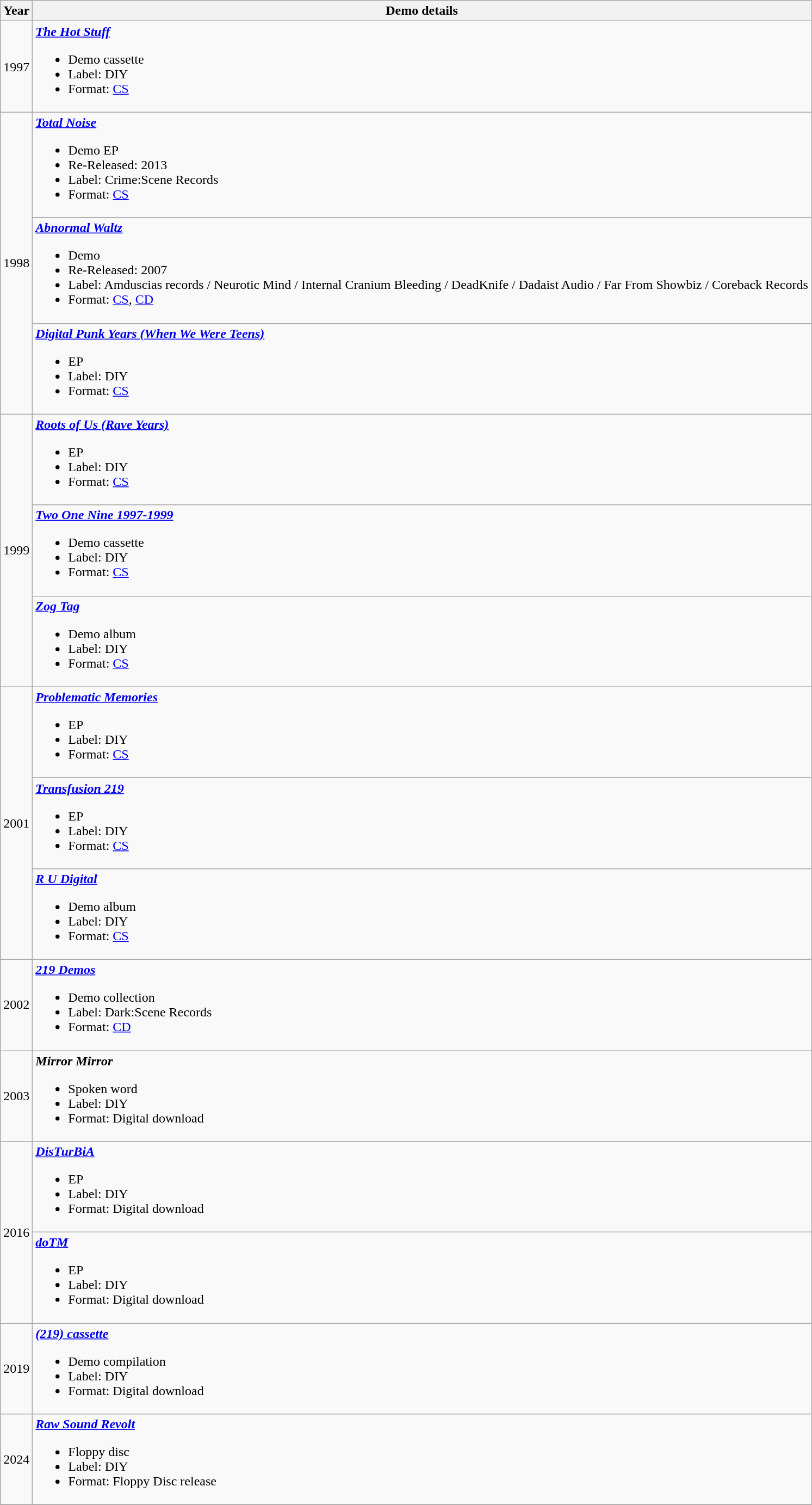<table class ="wikitable">
<tr>
<th>Year</th>
<th>Demo details</th>
</tr>
<tr>
<td align="center" rowspan="1">1997</td>
<td><strong><em><a href='#'>The Hot Stuff</a></em></strong><br><ul><li>Demo cassette</li><li>Label: DIY</li><li>Format: <a href='#'>CS</a></li></ul></td>
</tr>
<tr>
<td align="center" rowspan="3">1998</td>
<td><strong><em><a href='#'>Total Noise</a></em></strong><br><ul><li>Demo EP</li><li>Re-Released: 2013</li><li>Label: Crime:Scene Records</li><li>Format: <a href='#'>CS</a></li></ul></td>
</tr>
<tr>
<td><strong><em><a href='#'>Abnormal Waltz</a></em></strong><br><ul><li>Demo</li><li>Re-Released: 2007</li><li>Label: Amduscias records / Neurotic Mind / Internal Cranium Bleeding / DeadKnife / Dadaist Audio / Far From Showbiz / Coreback Records</li><li>Format: <a href='#'>CS</a>, <a href='#'>CD</a></li></ul></td>
</tr>
<tr>
<td><strong><em><a href='#'>Digital Punk Years (When We Were Teens)</a></em></strong><br><ul><li>EP</li><li>Label: DIY</li><li>Format: <a href='#'>CS</a></li></ul></td>
</tr>
<tr>
<td align="center" rowspan="3">1999</td>
<td><strong><em><a href='#'>Roots of Us (Rave Years)</a></em></strong><br><ul><li>EP</li><li>Label: DIY</li><li>Format: <a href='#'>CS</a></li></ul></td>
</tr>
<tr>
<td><strong><em><a href='#'>Two One Nine 1997-1999</a></em></strong><br><ul><li>Demo cassette</li><li>Label: DIY</li><li>Format: <a href='#'>CS</a></li></ul></td>
</tr>
<tr>
<td><strong><em><a href='#'>Zog Tag</a></em></strong><br><ul><li>Demo album</li><li>Label: DIY</li><li>Format: <a href='#'>CS</a></li></ul></td>
</tr>
<tr>
<td align="center" rowspan="3">2001</td>
<td><strong><em><a href='#'>Problematic Memories</a></em></strong><br><ul><li>EP</li><li>Label: DIY</li><li>Format: <a href='#'>CS</a></li></ul></td>
</tr>
<tr>
<td><strong><em><a href='#'>Transfusion 219</a></em></strong><br><ul><li>EP</li><li>Label: DIY</li><li>Format: <a href='#'>CS</a></li></ul></td>
</tr>
<tr>
<td><strong><em><a href='#'>R U Digital</a></em></strong><br><ul><li>Demo album</li><li>Label: DIY</li><li>Format: <a href='#'>CS</a></li></ul></td>
</tr>
<tr>
<td align="center" rowspan="1">2002</td>
<td><strong><em><a href='#'>219 Demos</a></em></strong><br><ul><li>Demo collection</li><li>Label: Dark:Scene Records</li><li>Format: <a href='#'>CD</a></li></ul></td>
</tr>
<tr>
<td align="center" rowspan="1">2003</td>
<td><strong><em>Mirror Mirror</em></strong><br><ul><li>Spoken word</li><li>Label: DIY</li><li>Format: Digital download</li></ul></td>
</tr>
<tr>
<td align="center" rowspan="2">2016</td>
<td><strong><em><a href='#'>DisTurBiA</a></em></strong><br><ul><li>EP</li><li>Label: DIY</li><li>Format: Digital download</li></ul></td>
</tr>
<tr>
<td><strong><em><a href='#'>doTM</a></em></strong><br><ul><li>EP</li><li>Label: DIY</li><li>Format: Digital download</li></ul></td>
</tr>
<tr>
<td align="center" rowspan="1">2019</td>
<td><strong><em><a href='#'>(219) cassette</a></em></strong><br><ul><li>Demo compilation</li><li>Label: DIY</li><li>Format: Digital download</li></ul></td>
</tr>
<tr>
<td align="center" rowspan="1">2024</td>
<td><strong><em><a href='#'>Raw Sound Revolt</a></em></strong><br><ul><li>Floppy disc</li><li>Label: DIY</li><li>Format: Floppy Disc release</li></ul></td>
</tr>
<tr>
</tr>
</table>
